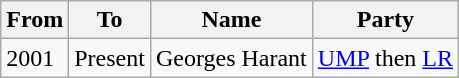<table class="wikitable">
<tr>
<th>From</th>
<th>To</th>
<th>Name</th>
<th>Party</th>
</tr>
<tr>
<td>2001</td>
<td>Present</td>
<td>Georges Harant</td>
<td><a href='#'>UMP</a> then <a href='#'>LR</a></td>
</tr>
</table>
